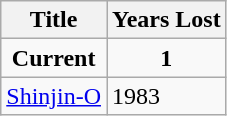<table class="wikitable">
<tr>
<th>Title</th>
<th>Years Lost</th>
</tr>
<tr>
<td align="center"><strong>Current</strong></td>
<td align="center"><strong>1</strong></td>
</tr>
<tr>
<td> <a href='#'>Shinjin-O</a></td>
<td>1983</td>
</tr>
</table>
